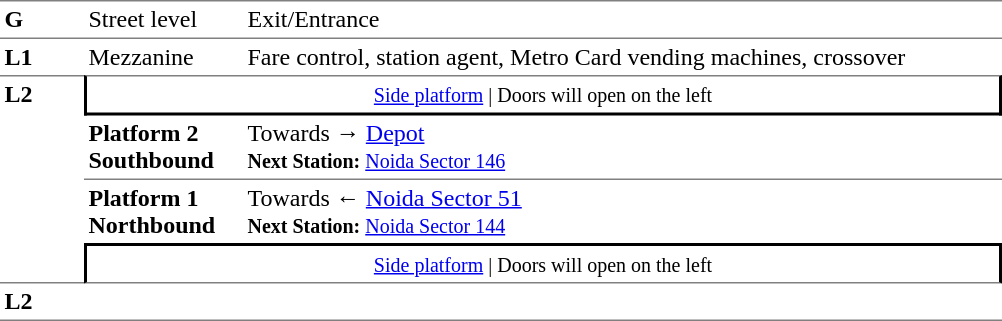<table table border=0 cellspacing=0 cellpadding=3>
<tr>
<td style="border-bottom:solid 1px gray;border-top:solid 1px gray;" width=50 valign=top><strong>G</strong></td>
<td style="border-top:solid 1px gray;border-bottom:solid 1px gray;" width=100 valign=top>Street level</td>
<td style="border-top:solid 1px gray;border-bottom:solid 1px gray;" width=500 valign=top>Exit/Entrance</td>
</tr>
<tr>
<td valign=top><strong>L1</strong></td>
<td valign=top>Mezzanine</td>
<td valign=top>Fare control, station agent, Metro Card vending machines, crossover<br></td>
</tr>
<tr>
<td style="border-top:solid 1px gray;border-bottom:solid 1px gray;" width=50 rowspan=4 valign=top><strong>L2</strong></td>
<td style="border-top:solid 1px gray;border-right:solid 2px black;border-left:solid 2px black;border-bottom:solid 2px black;text-align:center;" colspan=2><small><a href='#'>Side platform</a> | Doors will open on the left </small></td>
</tr>
<tr>
<td style="border-bottom:solid 1px gray;" width=100><span><strong>Platform 2</strong><br><strong>Southbound</strong></span></td>
<td style="border-bottom:solid 1px gray;" width=500>Towards → <a href='#'>Depot</a><br><small><strong>Next Station:</strong> <a href='#'>Noida Sector 146</a></small></td>
</tr>
<tr>
<td><span><strong>Platform 1</strong><br><strong>Northbound</strong></span></td>
<td>Towards ← <a href='#'>Noida Sector 51</a><br><small><strong>Next Station:</strong> <a href='#'>Noida Sector 144</a></small></td>
</tr>
<tr>
<td style="border-top:solid 2px black;border-right:solid 2px black;border-left:solid 2px black;border-bottom:solid 1px gray;" colspan=2  align=center><small><a href='#'>Side platform</a> | Doors will open on the left </small></td>
</tr>
<tr>
<td style="border-bottom:solid 1px gray;" width=50 rowspan=2 valign=top><strong>L2</strong></td>
<td style="border-bottom:solid 1px gray;" width=100></td>
<td style="border-bottom:solid 1px gray;" width=500></td>
</tr>
<tr>
</tr>
</table>
